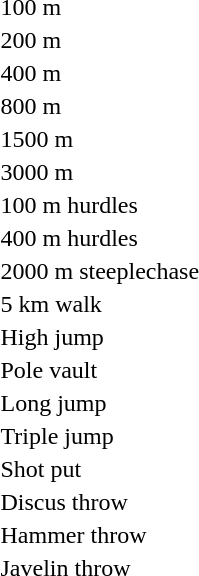<table>
<tr>
<td>100 m</td>
<td></td>
<td></td>
<td></td>
</tr>
<tr>
<td>200 m</td>
<td></td>
<td></td>
<td></td>
</tr>
<tr>
<td>400 m</td>
<td></td>
<td></td>
<td></td>
</tr>
<tr>
<td>800 m</td>
<td></td>
<td></td>
<td></td>
</tr>
<tr>
<td>1500 m</td>
<td></td>
<td></td>
<td></td>
</tr>
<tr>
<td>3000 m</td>
<td></td>
<td></td>
<td></td>
</tr>
<tr>
<td>100 m hurdles</td>
<td></td>
<td nowrap></td>
<td></td>
</tr>
<tr>
<td>400 m hurdles</td>
<td></td>
<td></td>
<td></td>
</tr>
<tr>
<td>2000 m steeplechase</td>
<td nowrap></td>
<td></td>
<td></td>
</tr>
<tr>
<td>5 km walk</td>
<td></td>
<td></td>
<td></td>
</tr>
<tr>
<td>High jump</td>
<td></td>
<td></td>
<td></td>
</tr>
<tr>
<td>Pole vault</td>
<td></td>
<td></td>
<td></td>
</tr>
<tr>
<td>Long jump</td>
<td></td>
<td></td>
<td></td>
</tr>
<tr>
<td>Triple jump</td>
<td></td>
<td></td>
<td></td>
</tr>
<tr>
<td>Shot put</td>
<td></td>
<td></td>
<td></td>
</tr>
<tr>
<td>Discus throw</td>
<td></td>
<td></td>
<td></td>
</tr>
<tr>
<td>Hammer throw</td>
<td></td>
<td></td>
<td nowrap></td>
</tr>
<tr>
<td>Javelin throw</td>
<td></td>
<td></td>
<td></td>
</tr>
</table>
